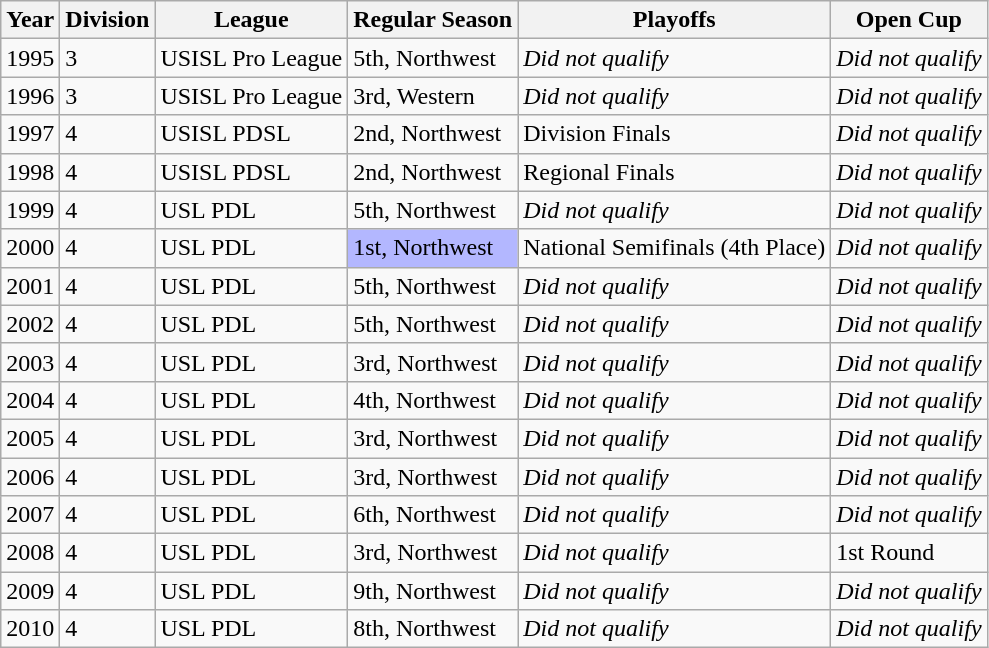<table class="wikitable">
<tr>
<th>Year</th>
<th>Division</th>
<th>League</th>
<th>Regular Season</th>
<th>Playoffs</th>
<th>Open Cup</th>
</tr>
<tr>
<td>1995</td>
<td>3</td>
<td>USISL Pro League</td>
<td>5th, Northwest</td>
<td><em>Did not qualify</em></td>
<td><em>Did not qualify</em></td>
</tr>
<tr>
<td>1996</td>
<td>3</td>
<td>USISL Pro League</td>
<td>3rd, Western</td>
<td><em>Did not qualify</em></td>
<td><em>Did not qualify</em></td>
</tr>
<tr>
<td>1997</td>
<td>4</td>
<td>USISL PDSL</td>
<td>2nd, Northwest</td>
<td>Division Finals</td>
<td><em>Did not qualify</em></td>
</tr>
<tr>
<td>1998</td>
<td>4</td>
<td>USISL PDSL</td>
<td>2nd, Northwest</td>
<td>Regional Finals</td>
<td><em>Did not qualify</em></td>
</tr>
<tr>
<td>1999</td>
<td>4</td>
<td>USL PDL</td>
<td>5th, Northwest</td>
<td><em>Did not qualify</em></td>
<td><em>Did not qualify</em></td>
</tr>
<tr>
<td>2000</td>
<td>4</td>
<td>USL PDL</td>
<td bgcolor="B3B7FF">1st, Northwest</td>
<td>National Semifinals (4th Place)</td>
<td><em>Did not qualify</em></td>
</tr>
<tr>
<td>2001</td>
<td>4</td>
<td>USL PDL</td>
<td>5th, Northwest</td>
<td><em>Did not qualify</em></td>
<td><em>Did not qualify</em></td>
</tr>
<tr>
<td>2002</td>
<td>4</td>
<td>USL PDL</td>
<td>5th, Northwest</td>
<td><em>Did not qualify</em></td>
<td><em>Did not qualify</em></td>
</tr>
<tr>
<td>2003</td>
<td>4</td>
<td>USL PDL</td>
<td>3rd, Northwest</td>
<td><em>Did not qualify</em></td>
<td><em>Did not qualify</em></td>
</tr>
<tr>
<td>2004</td>
<td>4</td>
<td>USL PDL</td>
<td>4th, Northwest</td>
<td><em>Did not qualify</em></td>
<td><em>Did not qualify</em></td>
</tr>
<tr>
<td>2005</td>
<td>4</td>
<td>USL PDL</td>
<td>3rd, Northwest</td>
<td><em>Did not qualify</em></td>
<td><em>Did not qualify</em></td>
</tr>
<tr>
<td>2006</td>
<td>4</td>
<td>USL PDL</td>
<td>3rd, Northwest</td>
<td><em>Did not qualify</em></td>
<td><em>Did not qualify</em></td>
</tr>
<tr>
<td>2007</td>
<td>4</td>
<td>USL PDL</td>
<td>6th, Northwest</td>
<td><em>Did not qualify</em></td>
<td><em>Did not qualify</em></td>
</tr>
<tr>
<td>2008</td>
<td>4</td>
<td>USL PDL</td>
<td>3rd, Northwest</td>
<td><em>Did not qualify</em></td>
<td>1st Round</td>
</tr>
<tr>
<td>2009</td>
<td>4</td>
<td>USL PDL</td>
<td>9th, Northwest</td>
<td><em>Did not qualify</em></td>
<td><em>Did not qualify</em></td>
</tr>
<tr>
<td>2010</td>
<td>4</td>
<td>USL PDL</td>
<td>8th, Northwest</td>
<td><em>Did not qualify</em></td>
<td><em>Did not qualify</em></td>
</tr>
</table>
